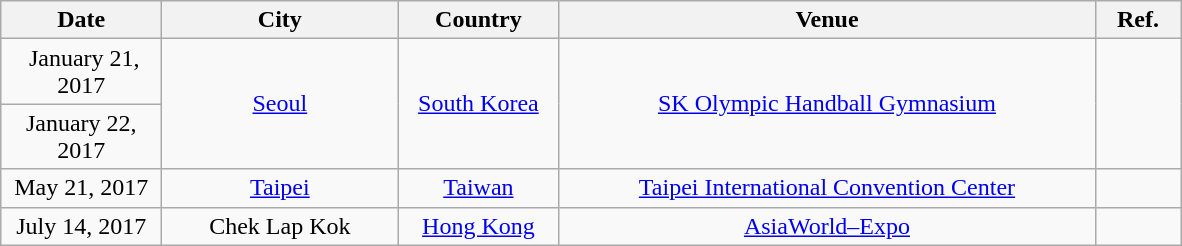<table class="wikitable" style="text-align:center;">
<tr>
<th width="100">Date</th>
<th width="150">City</th>
<th width="100">Country</th>
<th width="350">Venue</th>
<th width="50">Ref.</th>
</tr>
<tr>
<td> January 21, 2017</td>
<td rowspan="2"><a href='#'>Seoul</a></td>
<td rowspan="2"><a href='#'>South Korea</a></td>
<td rowspan="2"><a href='#'>SK Olympic Handball Gymnasium</a></td>
<td rowspan="2"></td>
</tr>
<tr>
<td>January 22, 2017</td>
</tr>
<tr>
<td>May 21, 2017</td>
<td><a href='#'>Taipei</a></td>
<td><a href='#'>Taiwan</a></td>
<td><a href='#'>Taipei International Convention Center</a></td>
<td></td>
</tr>
<tr>
<td>July 14, 2017</td>
<td>Chek Lap Kok</td>
<td><a href='#'>Hong Kong</a></td>
<td><a href='#'>AsiaWorld–Expo</a></td>
<td></td>
</tr>
</table>
